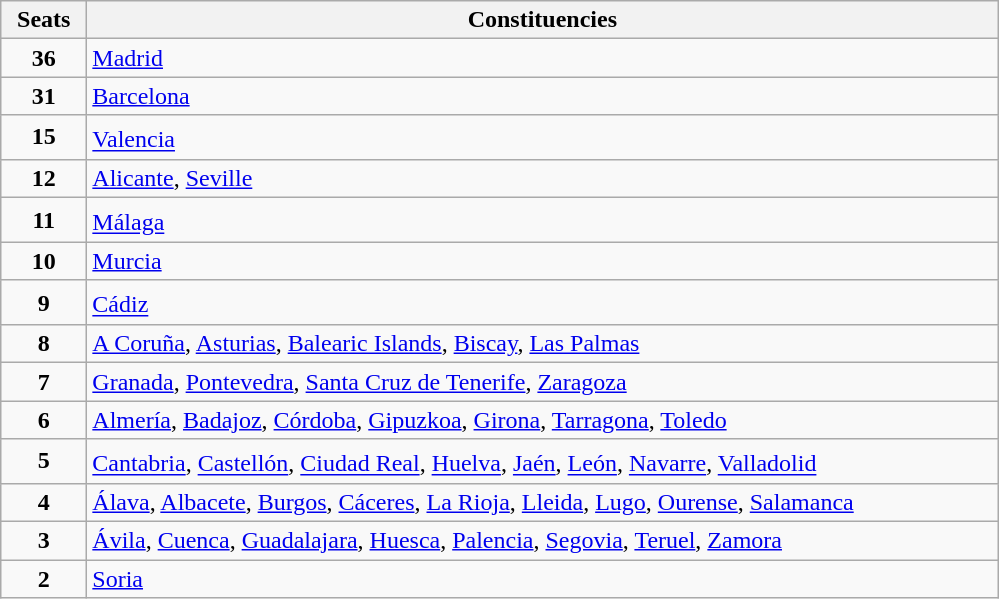<table class="wikitable" style="text-align:left;">
<tr>
<th width="50">Seats</th>
<th width="600">Constituencies</th>
</tr>
<tr>
<td align="center"><strong>36</strong></td>
<td><a href='#'>Madrid</a></td>
</tr>
<tr>
<td align="center"><strong>31</strong></td>
<td><a href='#'>Barcelona</a></td>
</tr>
<tr>
<td align="center"><strong>15</strong></td>
<td><a href='#'>Valencia</a><sup></sup></td>
</tr>
<tr>
<td align="center"><strong>12</strong></td>
<td><a href='#'>Alicante</a>, <a href='#'>Seville</a></td>
</tr>
<tr>
<td align="center"><strong>11</strong></td>
<td><a href='#'>Málaga</a><sup></sup></td>
</tr>
<tr>
<td align="center"><strong>10</strong></td>
<td><a href='#'>Murcia</a></td>
</tr>
<tr>
<td align="center"><strong>9</strong></td>
<td><a href='#'>Cádiz</a><sup></sup></td>
</tr>
<tr>
<td align="center"><strong>8</strong></td>
<td><a href='#'>A Coruña</a>, <a href='#'>Asturias</a>, <a href='#'>Balearic Islands</a>, <a href='#'>Biscay</a>, <a href='#'>Las Palmas</a></td>
</tr>
<tr>
<td align="center"><strong>7</strong></td>
<td><a href='#'>Granada</a>, <a href='#'>Pontevedra</a>, <a href='#'>Santa Cruz de Tenerife</a>, <a href='#'>Zaragoza</a></td>
</tr>
<tr>
<td align="center"><strong>6</strong></td>
<td><a href='#'>Almería</a>, <a href='#'>Badajoz</a>, <a href='#'>Córdoba</a>, <a href='#'>Gipuzkoa</a>, <a href='#'>Girona</a>, <a href='#'>Tarragona</a>, <a href='#'>Toledo</a></td>
</tr>
<tr>
<td align="center"><strong>5</strong></td>
<td><a href='#'>Cantabria</a>, <a href='#'>Castellón</a>, <a href='#'>Ciudad Real</a>, <a href='#'>Huelva</a>, <a href='#'>Jaén</a><sup></sup>, <a href='#'>León</a>, <a href='#'>Navarre</a>, <a href='#'>Valladolid</a></td>
</tr>
<tr>
<td align="center"><strong>4</strong></td>
<td><a href='#'>Álava</a>, <a href='#'>Albacete</a>, <a href='#'>Burgos</a>, <a href='#'>Cáceres</a>, <a href='#'>La Rioja</a>, <a href='#'>Lleida</a>, <a href='#'>Lugo</a>, <a href='#'>Ourense</a>, <a href='#'>Salamanca</a></td>
</tr>
<tr>
<td align="center"><strong>3</strong></td>
<td><a href='#'>Ávila</a>, <a href='#'>Cuenca</a>, <a href='#'>Guadalajara</a>, <a href='#'>Huesca</a>, <a href='#'>Palencia</a>, <a href='#'>Segovia</a>, <a href='#'>Teruel</a>, <a href='#'>Zamora</a></td>
</tr>
<tr>
<td align="center"><strong>2</strong></td>
<td><a href='#'>Soria</a></td>
</tr>
</table>
